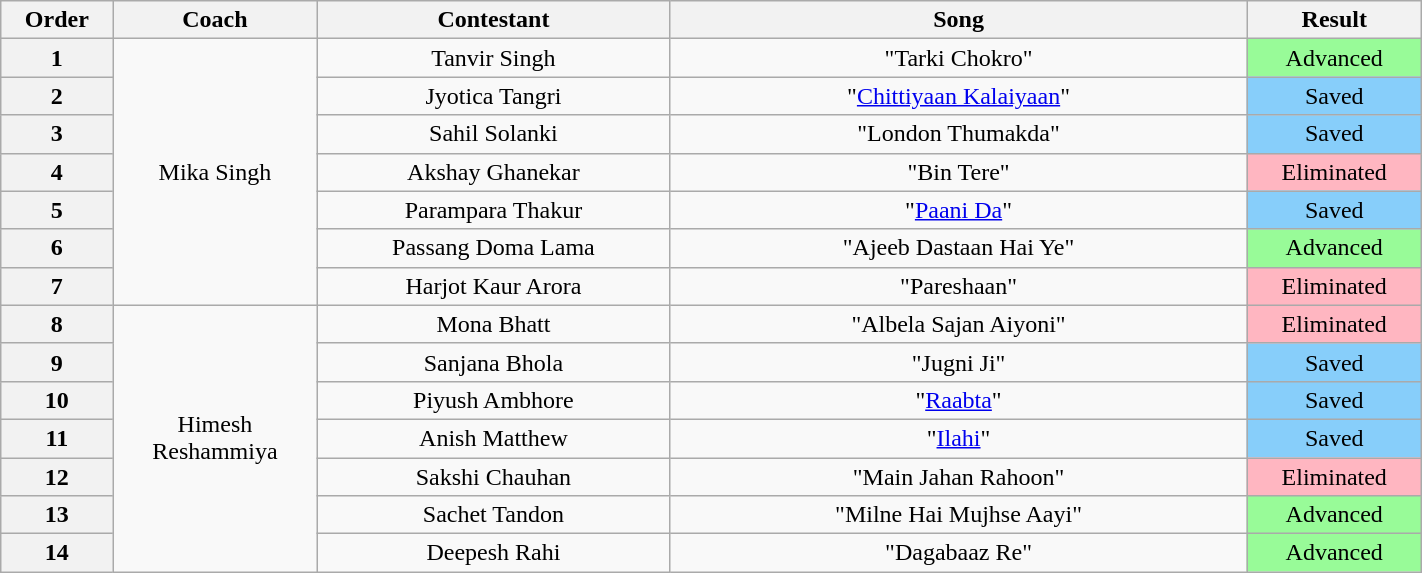<table class="wikitable" style="width:75%; text-align:center;">
<tr>
<th width="040">Order</th>
<th width="060">Coach</th>
<th width="150">Contestant</th>
<th width="250">Song</th>
<th width="070">Result</th>
</tr>
<tr>
<th>1</th>
<td rowspan=7>Mika Singh</td>
<td>Tanvir Singh</td>
<td>"Tarki Chokro"</td>
<td bgcolor="98FB98">Advanced</td>
</tr>
<tr>
<th>2</th>
<td>Jyotica Tangri</td>
<td>"<a href='#'>Chittiyaan Kalaiyaan</a>"</td>
<td bgcolor="87CEFA">Saved</td>
</tr>
<tr>
<th>3</th>
<td>Sahil Solanki</td>
<td>"London Thumakda"</td>
<td bgcolor="87CEFA">Saved</td>
</tr>
<tr>
<th>4</th>
<td>Akshay Ghanekar</td>
<td>"Bin Tere"</td>
<td bgcolor="FFB6C1">Eliminated</td>
</tr>
<tr>
<th>5</th>
<td>Parampara Thakur</td>
<td>"<a href='#'>Paani Da</a>"</td>
<td bgcolor="87CEFA">Saved</td>
</tr>
<tr>
<th>6</th>
<td>Passang Doma Lama</td>
<td>"Ajeeb Dastaan Hai Ye"</td>
<td bgcolor="98FB98">Advanced</td>
</tr>
<tr>
<th>7</th>
<td>Harjot Kaur Arora</td>
<td>"Pareshaan"</td>
<td bgcolor="FFB6C1">Eliminated</td>
</tr>
<tr>
<th>8</th>
<td rowspan=7>Himesh Reshammiya</td>
<td>Mona Bhatt</td>
<td>"Albela Sajan Aiyoni"</td>
<td bgcolor="FFB6C1">Eliminated</td>
</tr>
<tr>
<th>9</th>
<td>Sanjana Bhola</td>
<td>"Jugni Ji"</td>
<td bgcolor="87CEFA">Saved</td>
</tr>
<tr>
<th>10</th>
<td>Piyush Ambhore</td>
<td>"<a href='#'>Raabta</a>"</td>
<td bgcolor="87CEFA">Saved</td>
</tr>
<tr>
<th>11</th>
<td>Anish Matthew</td>
<td>"<a href='#'>Ilahi</a>"</td>
<td bgcolor="87CEFA">Saved</td>
</tr>
<tr>
<th>12</th>
<td>Sakshi Chauhan</td>
<td>"Main Jahan Rahoon"</td>
<td bgcolor="FFB6C1">Eliminated</td>
</tr>
<tr>
<th>13</th>
<td>Sachet Tandon</td>
<td>"Milne Hai Mujhse Aayi"</td>
<td bgcolor="98FB98">Advanced</td>
</tr>
<tr>
<th>14</th>
<td>Deepesh Rahi</td>
<td>"Dagabaaz Re"</td>
<td bgcolor="98FB98">Advanced</td>
</tr>
</table>
